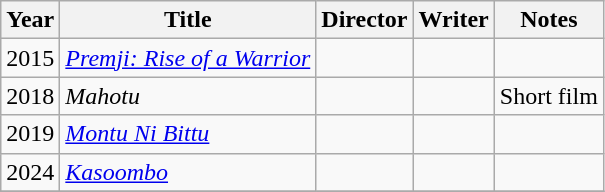<table class="wikitable">
<tr>
<th>Year</th>
<th>Title</th>
<th>Director</th>
<th>Writer</th>
<th>Notes</th>
</tr>
<tr>
<td>2015</td>
<td><em><a href='#'>Premji: Rise of a Warrior</a></em></td>
<td></td>
<td></td>
<td></td>
</tr>
<tr>
<td>2018</td>
<td><em>Mahotu</em></td>
<td></td>
<td></td>
<td>Short film</td>
</tr>
<tr>
<td>2019</td>
<td><em><a href='#'>Montu Ni Bittu</a></em></td>
<td></td>
<td></td>
<td></td>
</tr>
<tr>
<td>2024</td>
<td><em><a href='#'>Kasoombo</a></em></td>
<td></td>
<td></td>
<td></td>
</tr>
<tr>
</tr>
</table>
